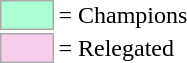<table>
<tr>
<td style="background-color:#ADFFD6; border:1px solid #aaaaaa; width:2em;"></td>
<td>= Champions</td>
</tr>
<tr>
<td style="background-color:#F6CEEC; border:1px solid #aaaaaa; width:2em;"></td>
<td>= Relegated</td>
</tr>
</table>
